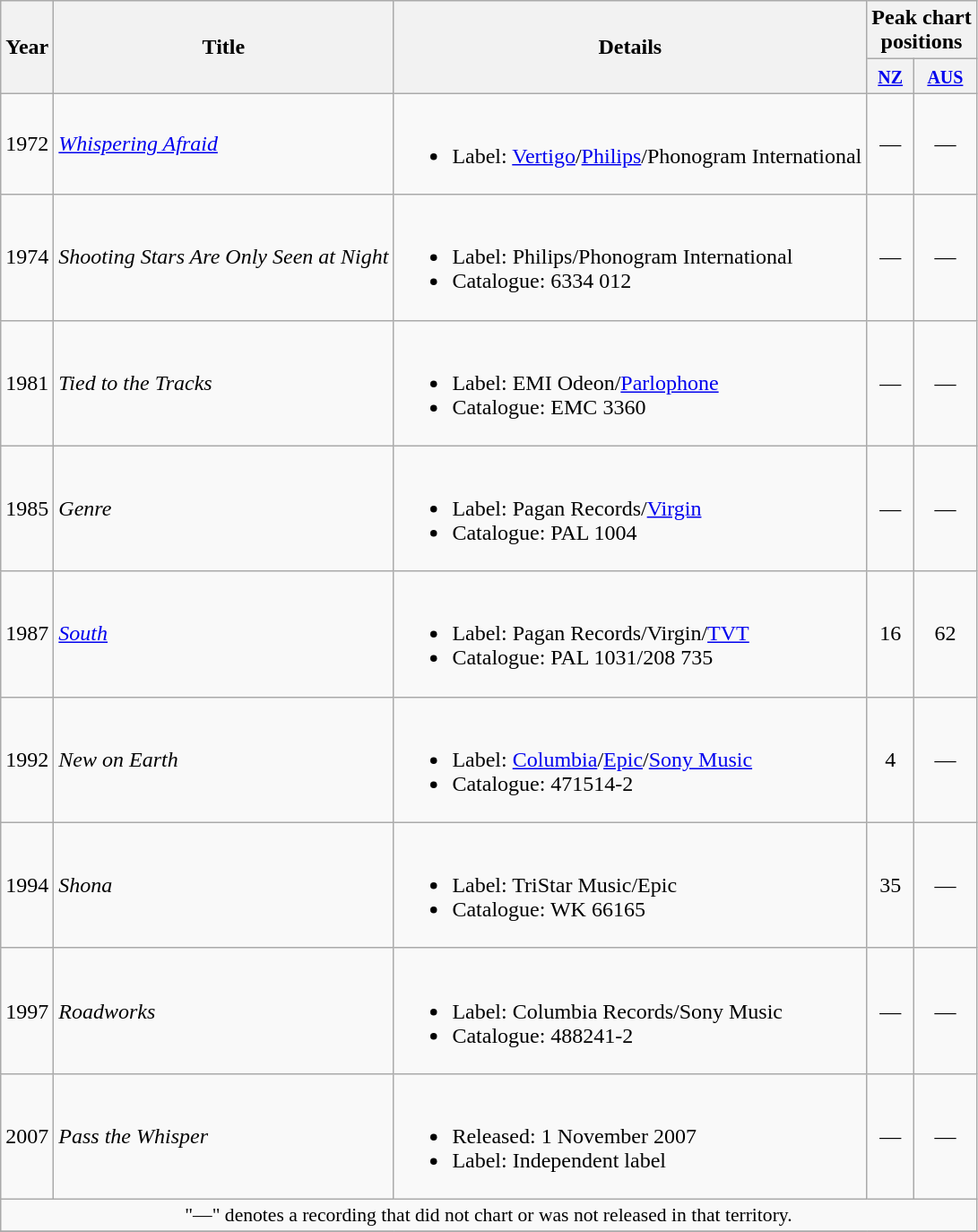<table class="wikitable plainrowheaders">
<tr>
<th rowspan="2">Year</th>
<th rowspan="2">Title</th>
<th rowspan="2">Details</th>
<th colspan="2">Peak chart<br>positions</th>
</tr>
<tr>
<th><small><a href='#'>NZ</a></small><br></th>
<th><small><a href='#'>AUS</a></small><br></th>
</tr>
<tr>
<td>1972</td>
<td><em><a href='#'>Whispering Afraid</a></em></td>
<td><br><ul><li>Label: <a href='#'>Vertigo</a>/<a href='#'>Philips</a>/Phonogram International</li></ul></td>
<td align="center">—</td>
<td align="center">—</td>
</tr>
<tr>
<td>1974</td>
<td><em>Shooting Stars Are Only Seen at Night</em></td>
<td><br><ul><li>Label: Philips/Phonogram International</li><li>Catalogue: 6334 012</li></ul></td>
<td align="center">—</td>
<td align="center">—</td>
</tr>
<tr>
<td>1981</td>
<td><em>Tied to the Tracks</em></td>
<td><br><ul><li>Label: EMI Odeon/<a href='#'>Parlophone</a></li><li>Catalogue: EMC 3360</li></ul></td>
<td align="center">—</td>
<td align="center">—</td>
</tr>
<tr>
<td>1985</td>
<td><em>Genre</em></td>
<td><br><ul><li>Label: Pagan Records/<a href='#'>Virgin</a></li><li>Catalogue: PAL 1004</li></ul></td>
<td align="center">—</td>
<td align="center">—</td>
</tr>
<tr>
<td>1987</td>
<td><em><a href='#'>South</a></em></td>
<td><br><ul><li>Label: Pagan Records/Virgin/<a href='#'>TVT</a></li><li>Catalogue: PAL 1031/208 735</li></ul></td>
<td align="center">16</td>
<td align="center">62</td>
</tr>
<tr>
<td>1992</td>
<td><em>New on Earth</em></td>
<td><br><ul><li>Label: <a href='#'>Columbia</a>/<a href='#'>Epic</a>/<a href='#'>Sony Music</a></li><li>Catalogue: 471514-2</li></ul></td>
<td align="center">4</td>
<td align="center">—</td>
</tr>
<tr>
<td>1994</td>
<td><em>Shona</em></td>
<td><br><ul><li>Label: TriStar Music/Epic</li><li>Catalogue: WK 66165</li></ul></td>
<td align="center">35</td>
<td align="center">—</td>
</tr>
<tr>
<td>1997</td>
<td><em>Roadworks</em></td>
<td><br><ul><li>Label: Columbia Records/Sony Music</li><li>Catalogue: 488241-2</li></ul></td>
<td align="center">—</td>
<td align="center">—</td>
</tr>
<tr>
<td>2007</td>
<td><em>Pass the Whisper</em></td>
<td><br><ul><li>Released: 1 November 2007</li><li>Label: Independent label</li></ul></td>
<td align="center">—</td>
<td align="center">—</td>
</tr>
<tr>
<td colspan="5" style="font-size:90%" align="center">"—" denotes a recording that did not chart or was not released in that territory.</td>
</tr>
<tr>
</tr>
</table>
